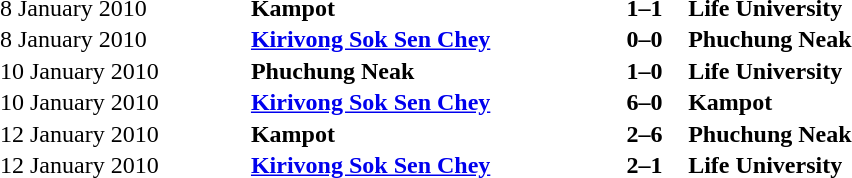<table width=50% cellspacing=1>
<tr>
<th></th>
<th></th>
<th></th>
</tr>
<tr>
<td>8 January 2010</td>
<td align=left><strong>Kampot</strong></td>
<td align=left><strong>1–1</strong></td>
<td><strong>Life University</strong></td>
</tr>
<tr>
<td>8 January 2010</td>
<td align=left><strong><a href='#'>Kirivong Sok Sen Chey</a></strong></td>
<td align=left><strong>0–0</strong></td>
<td><strong>Phuchung Neak</strong></td>
</tr>
<tr>
<td>10 January 2010</td>
<td align=left><strong>Phuchung Neak</strong></td>
<td align=left><strong>1–0</strong></td>
<td><strong>Life University</strong></td>
</tr>
<tr>
<td>10 January 2010</td>
<td align=left><strong><a href='#'>Kirivong Sok Sen Chey</a></strong></td>
<td align=left><strong>6–0</strong></td>
<td><strong>Kampot</strong></td>
</tr>
<tr>
<td>12 January 2010</td>
<td align=left><strong>Kampot</strong></td>
<td align=left><strong>2–6</strong></td>
<td><strong>Phuchung Neak</strong></td>
</tr>
<tr>
<td>12 January 2010</td>
<td align=left><strong><a href='#'>Kirivong Sok Sen Chey</a></strong></td>
<td align=left><strong>2–1</strong></td>
<td><strong>Life University</strong></td>
</tr>
</table>
